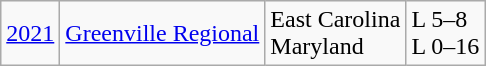<table class="wikitable">
<tr>
<td><a href='#'>2021</a></td>
<td><a href='#'>Greenville Regional</a></td>
<td>East Carolina<br>Maryland</td>
<td>L 5–8<br>L 0–16</td>
</tr>
</table>
